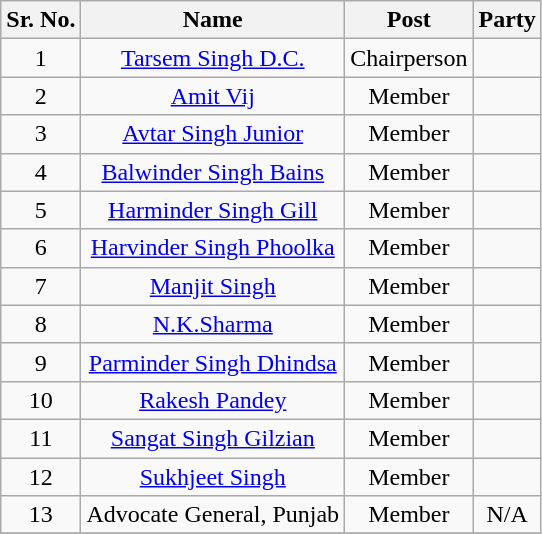<table class="wikitable sortable">
<tr>
<th>Sr. No.</th>
<th>Name</th>
<th>Post</th>
<th colspan="2">Party</th>
</tr>
<tr align="center">
<td>1</td>
<td><a href='#'>Tarsem Singh D.C.</a></td>
<td>Chairperson</td>
<td></td>
</tr>
<tr align="center">
<td>2</td>
<td><a href='#'>Amit Vij</a></td>
<td>Member</td>
<td></td>
</tr>
<tr align="center">
<td>3</td>
<td><a href='#'>Avtar Singh Junior</a></td>
<td>Member</td>
<td></td>
</tr>
<tr align="center">
<td>4</td>
<td><a href='#'>Balwinder Singh Bains</a></td>
<td>Member</td>
<td></td>
</tr>
<tr align="center">
<td>5</td>
<td><a href='#'>Harminder Singh Gill</a></td>
<td>Member</td>
<td></td>
</tr>
<tr align="center">
<td>6</td>
<td><a href='#'>Harvinder Singh Phoolka</a></td>
<td>Member</td>
<td></td>
</tr>
<tr align="center">
<td>7</td>
<td><a href='#'>Manjit Singh</a></td>
<td>Member</td>
<td></td>
</tr>
<tr align="center">
<td>8</td>
<td><a href='#'>N.K.Sharma</a></td>
<td>Member</td>
<td></td>
</tr>
<tr align="center">
<td>9</td>
<td><a href='#'>Parminder Singh Dhindsa</a></td>
<td>Member</td>
<td></td>
</tr>
<tr align="center">
<td>10</td>
<td><a href='#'>Rakesh Pandey</a></td>
<td>Member</td>
<td></td>
</tr>
<tr align="center">
<td>11</td>
<td><a href='#'>Sangat Singh Gilzian</a></td>
<td>Member</td>
<td></td>
</tr>
<tr align="center">
<td>12</td>
<td><a href='#'>Sukhjeet Singh</a></td>
<td>Member</td>
<td></td>
</tr>
<tr align="center">
<td>13</td>
<td>Advocate General, Punjab</td>
<td>Member</td>
<td colspan=2>N/A</td>
</tr>
<tr align="center">
</tr>
</table>
